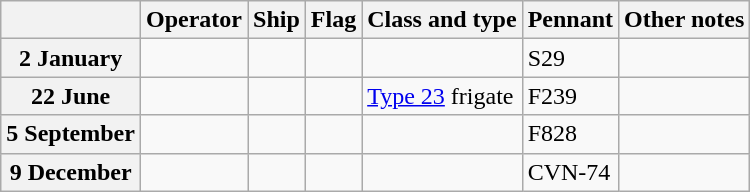<table class="wikitable">
<tr>
<th></th>
<th>Operator</th>
<th>Ship</th>
<th>Flag</th>
<th>Class and type</th>
<th>Pennant</th>
<th>Other notes</th>
</tr>
<tr ---->
<th>2 January</th>
<td></td>
<td><strong></strong></td>
<td></td>
<td></td>
<td>S29</td>
<td></td>
</tr>
<tr ---->
<th>22 June</th>
<td></td>
<td><strong></strong></td>
<td></td>
<td><a href='#'>Type 23</a> frigate</td>
<td>F239</td>
<td></td>
</tr>
<tr ---->
<th>5 September</th>
<td></td>
<td><strong></strong></td>
<td></td>
<td></td>
<td>F828</td>
<td></td>
</tr>
<tr ---->
<th>9 December</th>
<td></td>
<td><strong></strong></td>
<td></td>
<td></td>
<td>CVN-74</td>
<td></td>
</tr>
</table>
